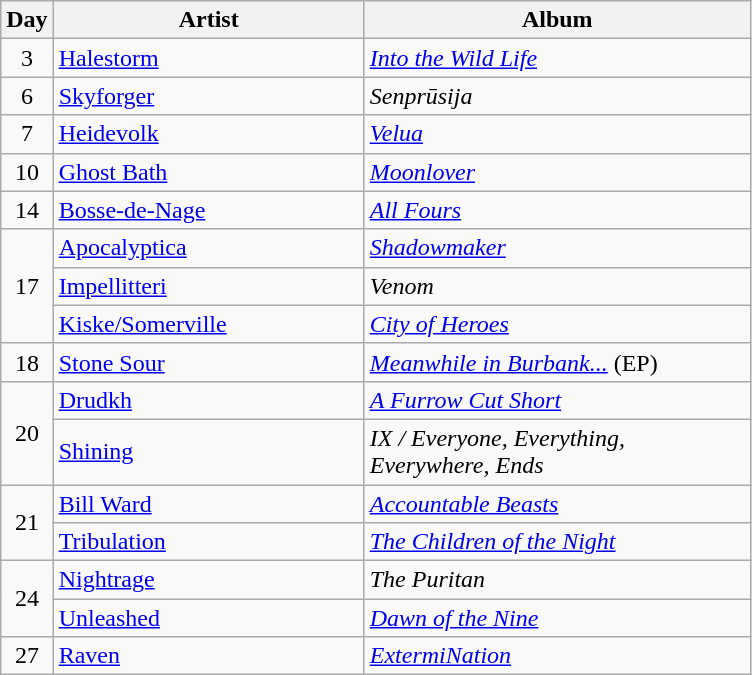<table class="wikitable">
<tr>
<th style="width:20px;">Day</th>
<th style="width:200px;">Artist</th>
<th style="width:250px;">Album</th>
</tr>
<tr>
<td style="text-align:center;">3</td>
<td><a href='#'>Halestorm</a></td>
<td><em><a href='#'>Into the Wild Life</a></em></td>
</tr>
<tr>
<td style="text-align:center;">6</td>
<td><a href='#'>Skyforger</a></td>
<td><em>Senprūsija</em></td>
</tr>
<tr>
<td style="text-align:center;">7</td>
<td><a href='#'>Heidevolk</a></td>
<td><em><a href='#'>Velua</a></em></td>
</tr>
<tr>
<td style="text-align:center;">10</td>
<td><a href='#'>Ghost Bath</a></td>
<td><em><a href='#'>Moonlover</a></em></td>
</tr>
<tr>
<td style="text-align:center;">14</td>
<td><a href='#'>Bosse-de-Nage</a></td>
<td><em><a href='#'>All Fours</a></em></td>
</tr>
<tr>
<td style="text-align:center;" rowspan="3">17</td>
<td><a href='#'>Apocalyptica</a></td>
<td><em><a href='#'>Shadowmaker</a></em></td>
</tr>
<tr>
<td><a href='#'>Impellitteri</a></td>
<td><em>Venom</em></td>
</tr>
<tr>
<td><a href='#'>Kiske/Somerville</a></td>
<td><em><a href='#'>City of Heroes</a></em></td>
</tr>
<tr>
<td style="text-align:center;">18</td>
<td><a href='#'>Stone Sour</a></td>
<td><em><a href='#'>Meanwhile in Burbank...</a></em> (EP)</td>
</tr>
<tr>
<td style="text-align:center;" rowspan="2">20</td>
<td><a href='#'>Drudkh</a></td>
<td><em><a href='#'>A Furrow Cut Short</a></em></td>
</tr>
<tr>
<td><a href='#'>Shining</a></td>
<td><em>IX / Everyone, Everything, Everywhere, Ends</em></td>
</tr>
<tr>
<td style="text-align:center;" rowspan="2">21</td>
<td><a href='#'>Bill Ward</a></td>
<td><em><a href='#'>Accountable Beasts</a></em></td>
</tr>
<tr>
<td><a href='#'>Tribulation</a></td>
<td><em><a href='#'>The Children of the Night</a></em></td>
</tr>
<tr>
<td style="text-align:center;" rowspan="2">24</td>
<td><a href='#'>Nightrage</a></td>
<td><em>The Puritan</em></td>
</tr>
<tr>
<td><a href='#'>Unleashed</a></td>
<td><em><a href='#'>Dawn of the Nine</a></em></td>
</tr>
<tr>
<td style="text-align:center;">27</td>
<td><a href='#'>Raven</a></td>
<td><em><a href='#'>ExtermiNation</a></em></td>
</tr>
</table>
